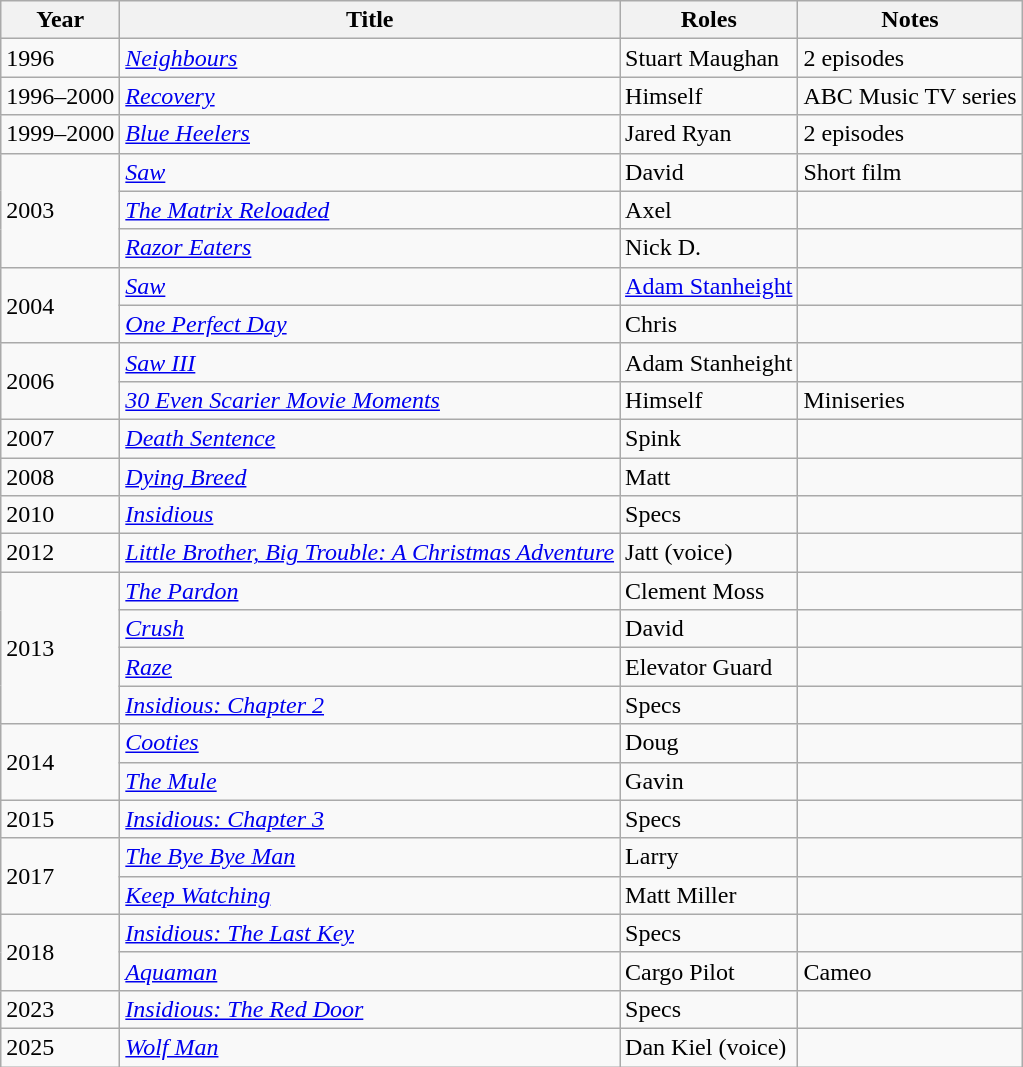<table class="wikitable">
<tr>
<th>Year</th>
<th>Title</th>
<th>Roles</th>
<th>Notes</th>
</tr>
<tr>
<td>1996</td>
<td><em><a href='#'>Neighbours</a></em></td>
<td>Stuart Maughan</td>
<td>2 episodes</td>
</tr>
<tr>
<td>1996–2000</td>
<td><em><a href='#'>Recovery</a></em></td>
<td>Himself</td>
<td>ABC Music TV series</td>
</tr>
<tr>
<td>1999–2000</td>
<td><em><a href='#'>Blue Heelers</a></em></td>
<td>Jared Ryan</td>
<td>2 episodes</td>
</tr>
<tr>
<td rowspan="3">2003</td>
<td><em><a href='#'>Saw</a></em></td>
<td>David</td>
<td>Short film</td>
</tr>
<tr>
<td><em><a href='#'>The Matrix Reloaded</a></em></td>
<td>Axel</td>
<td></td>
</tr>
<tr>
<td><em><a href='#'>Razor Eaters</a></em></td>
<td>Nick D.</td>
<td></td>
</tr>
<tr>
<td rowspan="2">2004</td>
<td><em><a href='#'>Saw</a></em></td>
<td><a href='#'>Adam Stanheight</a></td>
<td></td>
</tr>
<tr>
<td><em><a href='#'>One Perfect Day</a></em></td>
<td>Chris</td>
<td></td>
</tr>
<tr>
<td rowspan="2">2006</td>
<td><em><a href='#'>Saw III</a></em></td>
<td>Adam Stanheight</td>
<td></td>
</tr>
<tr>
<td><em><a href='#'>30 Even Scarier Movie Moments</a></em></td>
<td>Himself</td>
<td>Miniseries</td>
</tr>
<tr>
<td>2007</td>
<td><em><a href='#'>Death Sentence</a></em></td>
<td>Spink</td>
<td></td>
</tr>
<tr>
<td>2008</td>
<td><em><a href='#'>Dying Breed</a></em></td>
<td>Matt</td>
<td></td>
</tr>
<tr>
<td>2010</td>
<td><em><a href='#'>Insidious</a></em></td>
<td>Specs</td>
<td></td>
</tr>
<tr>
<td>2012</td>
<td><em><a href='#'>Little Brother, Big Trouble: A Christmas Adventure</a></em></td>
<td>Jatt (voice)</td>
<td></td>
</tr>
<tr>
<td rowspan="4">2013</td>
<td><em><a href='#'>The Pardon</a></em></td>
<td>Clement Moss</td>
<td></td>
</tr>
<tr>
<td><em><a href='#'>Crush</a></em></td>
<td>David</td>
<td></td>
</tr>
<tr>
<td><em><a href='#'>Raze</a></em></td>
<td>Elevator Guard</td>
<td></td>
</tr>
<tr>
<td><em><a href='#'>Insidious: Chapter 2</a></em></td>
<td>Specs</td>
<td></td>
</tr>
<tr>
<td rowspan="2">2014</td>
<td><em><a href='#'>Cooties</a></em></td>
<td>Doug</td>
<td></td>
</tr>
<tr>
<td><em><a href='#'>The Mule</a></em></td>
<td>Gavin</td>
<td></td>
</tr>
<tr>
<td>2015</td>
<td><em><a href='#'>Insidious: Chapter 3</a></em></td>
<td>Specs</td>
<td></td>
</tr>
<tr>
<td rowspan="2">2017</td>
<td><em><a href='#'>The Bye Bye Man</a></em></td>
<td>Larry</td>
<td></td>
</tr>
<tr>
<td><em><a href='#'>Keep Watching</a></em></td>
<td>Matt Miller</td>
<td></td>
</tr>
<tr>
<td rowspan="2">2018</td>
<td><em><a href='#'>Insidious: The Last Key</a></em></td>
<td>Specs</td>
<td></td>
</tr>
<tr>
<td><em><a href='#'>Aquaman</a></em></td>
<td>Cargo Pilot</td>
<td>Cameo</td>
</tr>
<tr>
<td>2023</td>
<td><em><a href='#'>Insidious: The Red Door</a></em></td>
<td>Specs</td>
<td></td>
</tr>
<tr>
<td>2025</td>
<td><em><a href='#'>Wolf Man</a></em></td>
<td>Dan Kiel (voice)</td>
<td></td>
</tr>
</table>
